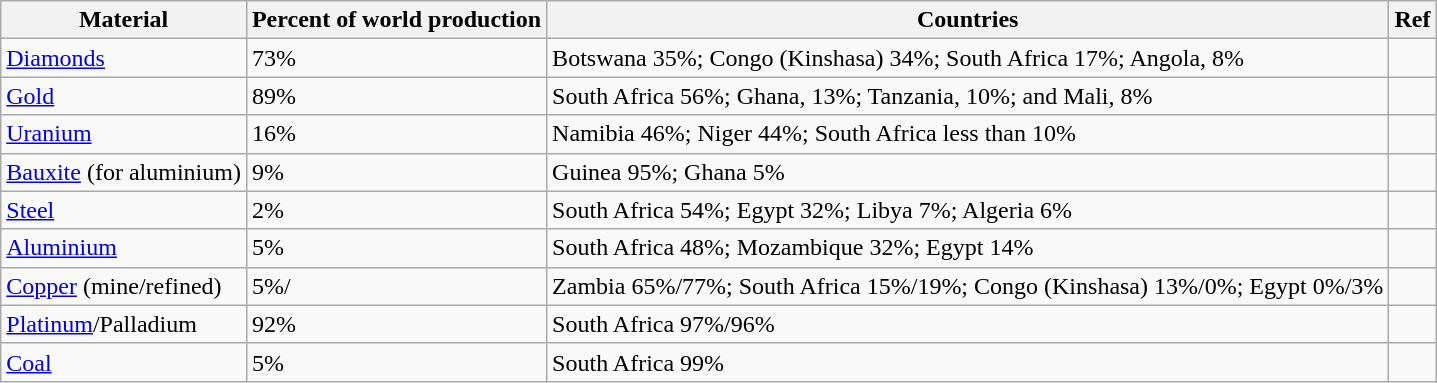<table class="wikitable sortable">
<tr>
<th>Material</th>
<th>Percent of world production</th>
<th>Countries</th>
<th>Ref</th>
</tr>
<tr>
<td><a href='#'>Diamonds</a></td>
<td>73%</td>
<td>Botswana 35%; Congo (Kinshasa) 34%; South Africa 17%; Angola, 8%</td>
<td></td>
</tr>
<tr>
<td><a href='#'>Gold</a></td>
<td>89%</td>
<td>South Africa 56%; Ghana, 13%; Tanzania, 10%; and Mali, 8%</td>
<td></td>
</tr>
<tr>
<td><a href='#'>Uranium</a></td>
<td>16%</td>
<td>Namibia 46%; Niger 44%; South Africa less than 10%</td>
<td></td>
</tr>
<tr>
<td><a href='#'>Bauxite</a> (for aluminium)</td>
<td>9%</td>
<td>Guinea 95%; Ghana 5%</td>
<td></td>
</tr>
<tr>
<td><a href='#'>Steel</a></td>
<td>2%</td>
<td>South Africa 54%; Egypt 32%; Libya 7%; Algeria 6%</td>
<td></td>
</tr>
<tr>
<td><a href='#'>Aluminium</a></td>
<td>5%</td>
<td>South Africa 48%; Mozambique 32%; Egypt 14%</td>
<td></td>
</tr>
<tr>
<td><a href='#'>Copper</a> (mine/refined)</td>
<td>5%/</td>
<td>Zambia 65%/77%; South Africa 15%/19%; Congo (Kinshasa) 13%/0%; Egypt 0%/3%</td>
<td></td>
</tr>
<tr>
<td><a href='#'>Platinum</a>/Palladium</td>
<td>92%</td>
<td>South Africa 97%/96%</td>
<td></td>
</tr>
<tr>
<td><a href='#'>Coal</a></td>
<td>5%</td>
<td>South Africa 99%</td>
<td></td>
</tr>
</table>
